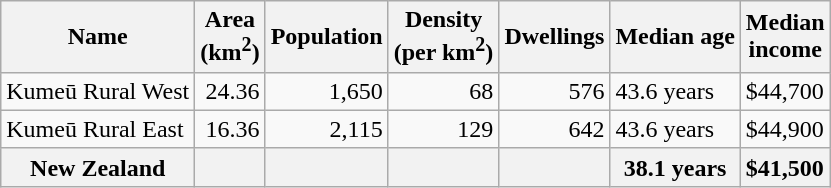<table class="wikitable">
<tr>
<th>Name</th>
<th>Area<br>(km<sup>2</sup>)</th>
<th>Population</th>
<th>Density<br>(per km<sup>2</sup>)</th>
<th>Dwellings</th>
<th>Median age</th>
<th>Median<br>income</th>
</tr>
<tr>
<td>Kumeū Rural West</td>
<td style="text-align:right;">24.36</td>
<td style="text-align:right;">1,650</td>
<td style="text-align:right;">68</td>
<td style="text-align:right;">576</td>
<td>43.6 years</td>
<td>$44,700</td>
</tr>
<tr>
<td>Kumeū Rural East</td>
<td style="text-align:right;">16.36</td>
<td style="text-align:right;">2,115</td>
<td style="text-align:right;">129</td>
<td style="text-align:right;">642</td>
<td>43.6 years</td>
<td>$44,900</td>
</tr>
<tr>
<th>New Zealand</th>
<th></th>
<th></th>
<th></th>
<th></th>
<th>38.1 years</th>
<th style="text-align:left;">$41,500</th>
</tr>
</table>
